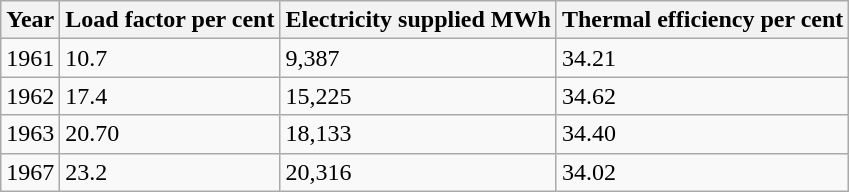<table class="wikitable">
<tr>
<th>Year</th>
<th>Load factor per cent</th>
<th>Electricity supplied MWh</th>
<th>Thermal efficiency per cent</th>
</tr>
<tr>
<td>1961</td>
<td>10.7</td>
<td>9,387</td>
<td>34.21</td>
</tr>
<tr>
<td>1962</td>
<td>17.4</td>
<td>15,225</td>
<td>34.62</td>
</tr>
<tr>
<td>1963</td>
<td>20.70</td>
<td>18,133</td>
<td>34.40</td>
</tr>
<tr>
<td>1967</td>
<td>23.2</td>
<td>20,316</td>
<td>34.02</td>
</tr>
</table>
